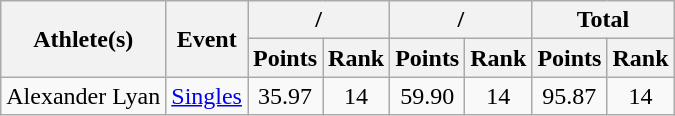<table class="wikitable">
<tr>
<th rowspan="2">Athlete(s)</th>
<th rowspan="2">Event</th>
<th colspan="2">/</th>
<th colspan="2">/</th>
<th colspan="2">Total</th>
</tr>
<tr>
<th>Points</th>
<th>Rank</th>
<th>Points</th>
<th>Rank</th>
<th>Points</th>
<th>Rank</th>
</tr>
<tr>
<td>Alexander Lyan</td>
<td><a href='#'>Singles</a></td>
<td align="center">35.97</td>
<td align="center">14</td>
<td align="center">59.90</td>
<td align="center">14</td>
<td align="center">95.87</td>
<td align="center">14</td>
</tr>
</table>
